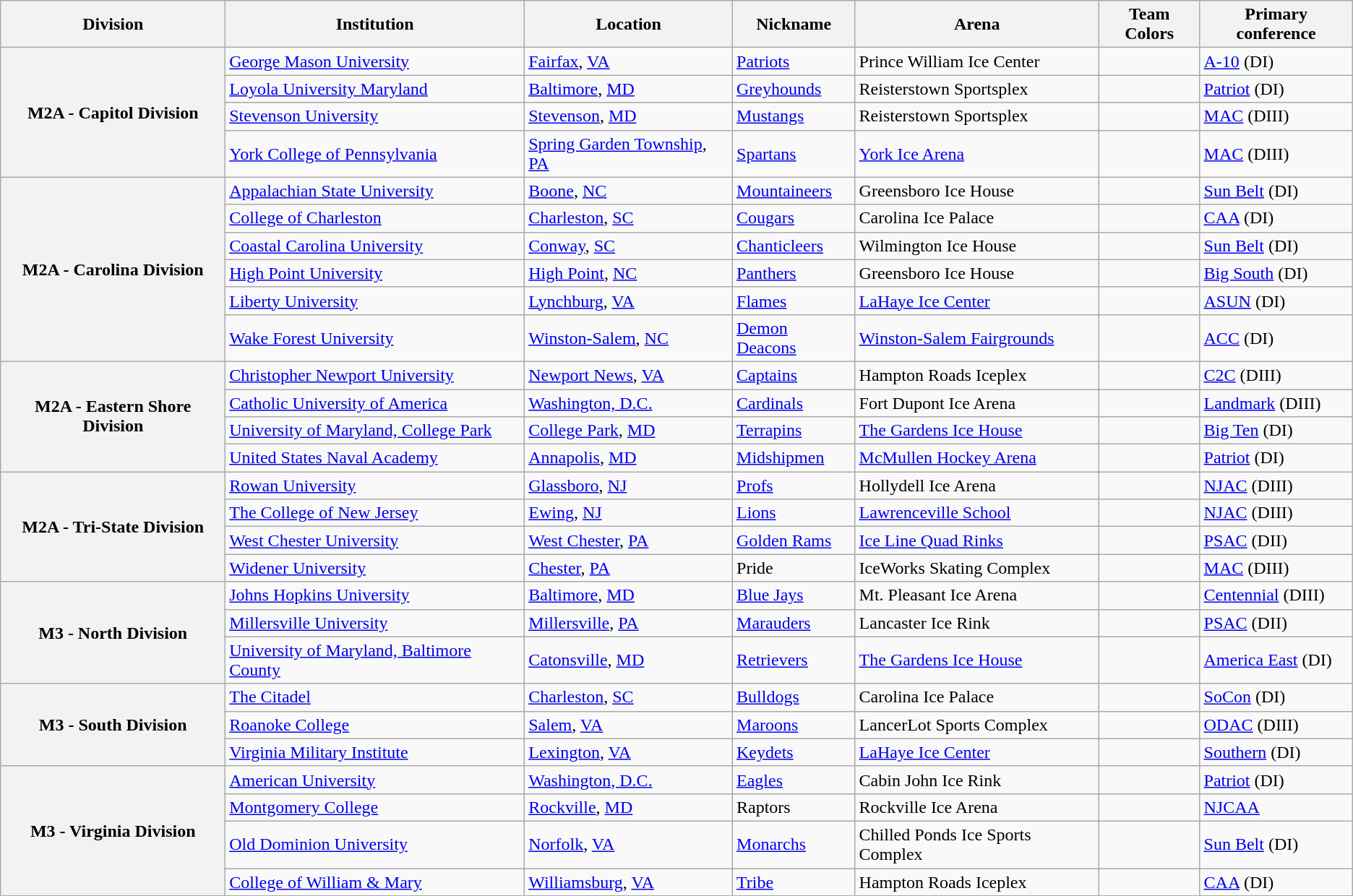<table class="wikitable sortable">
<tr>
<th>Division</th>
<th>Institution</th>
<th>Location</th>
<th>Nickname</th>
<th>Arena</th>
<th>Team Colors</th>
<th>Primary conference</th>
</tr>
<tr>
<th rowspan="4">M2A - Capitol Division</th>
<td><a href='#'>George Mason University</a></td>
<td><a href='#'>Fairfax</a>, <a href='#'>VA</a></td>
<td><a href='#'>Patriots</a></td>
<td>Prince William Ice Center</td>
<td align=center> </td>
<td><a href='#'>A-10</a> (DI)</td>
</tr>
<tr>
<td><a href='#'>Loyola University Maryland</a></td>
<td><a href='#'>Baltimore</a>, <a href='#'>MD</a></td>
<td><a href='#'>Greyhounds</a></td>
<td>Reisterstown Sportsplex</td>
<td align=center> </td>
<td><a href='#'>Patriot</a> (DI)</td>
</tr>
<tr>
<td><a href='#'>Stevenson University</a></td>
<td><a href='#'>Stevenson</a>, <a href='#'>MD</a></td>
<td><a href='#'>Mustangs</a></td>
<td>Reisterstown Sportsplex</td>
<td align=center> </td>
<td><a href='#'>MAC</a> (DIII)</td>
</tr>
<tr>
<td><a href='#'>York College of Pennsylvania</a></td>
<td><a href='#'>Spring Garden Township</a>, <a href='#'>PA</a></td>
<td><a href='#'>Spartans</a></td>
<td><a href='#'>York Ice Arena</a></td>
<td align=center> </td>
<td><a href='#'>MAC</a> (DIII)</td>
</tr>
<tr>
<th rowspan="6">M2A - Carolina Division</th>
<td><a href='#'>Appalachian State University</a></td>
<td><a href='#'>Boone</a>, <a href='#'>NC</a></td>
<td><a href='#'>Mountaineers</a></td>
<td>Greensboro Ice House</td>
<td align=center> </td>
<td><a href='#'>Sun Belt</a> (DI)</td>
</tr>
<tr>
<td><a href='#'>College of Charleston</a></td>
<td><a href='#'>Charleston</a>, <a href='#'>SC</a></td>
<td><a href='#'>Cougars</a></td>
<td>Carolina Ice Palace</td>
<td align=center> </td>
<td><a href='#'>CAA</a> (DI)</td>
</tr>
<tr>
<td><a href='#'>Coastal Carolina University</a></td>
<td><a href='#'>Conway</a>, <a href='#'>SC</a></td>
<td><a href='#'>Chanticleers</a></td>
<td>Wilmington Ice House</td>
<td align=center> </td>
<td><a href='#'>Sun Belt</a> (DI)</td>
</tr>
<tr>
<td><a href='#'>High Point University</a></td>
<td><a href='#'>High Point</a>, <a href='#'>NC</a></td>
<td><a href='#'>Panthers</a></td>
<td>Greensboro Ice House</td>
<td align=center> </td>
<td><a href='#'>Big South</a> (DI)</td>
</tr>
<tr>
<td><a href='#'>Liberty University</a></td>
<td><a href='#'>Lynchburg</a>, <a href='#'>VA</a></td>
<td><a href='#'>Flames</a></td>
<td><a href='#'>LaHaye Ice Center</a></td>
<td align=center> </td>
<td><a href='#'>ASUN</a> (DI)</td>
</tr>
<tr>
<td><a href='#'>Wake Forest University</a></td>
<td><a href='#'>Winston-Salem</a>, <a href='#'>NC</a></td>
<td><a href='#'>Demon Deacons</a></td>
<td><a href='#'>Winston-Salem Fairgrounds</a></td>
<td align=center> </td>
<td><a href='#'>ACC</a> (DI)</td>
</tr>
<tr>
<th rowspan="4">M2A - Eastern Shore Division</th>
<td><a href='#'>Christopher Newport University</a></td>
<td><a href='#'>Newport News</a>, <a href='#'>VA</a></td>
<td><a href='#'>Captains</a></td>
<td>Hampton Roads Iceplex</td>
<td align=center> </td>
<td><a href='#'>C2C</a> (DIII)</td>
</tr>
<tr>
<td><a href='#'>Catholic University of America</a></td>
<td><a href='#'>Washington, D.C.</a></td>
<td><a href='#'>Cardinals</a></td>
<td>Fort Dupont Ice Arena</td>
<td align=center> </td>
<td><a href='#'>Landmark</a> (DIII)</td>
</tr>
<tr>
<td><a href='#'>University of Maryland, College Park</a></td>
<td><a href='#'>College Park</a>, <a href='#'>MD</a></td>
<td><a href='#'>Terrapins</a></td>
<td><a href='#'>The Gardens Ice House</a></td>
<td align=center> </td>
<td><a href='#'>Big Ten</a> (DI)</td>
</tr>
<tr>
<td><a href='#'>United States Naval Academy</a></td>
<td><a href='#'>Annapolis</a>, <a href='#'>MD</a></td>
<td><a href='#'>Midshipmen</a></td>
<td><a href='#'>McMullen Hockey Arena</a></td>
<td align=center> </td>
<td><a href='#'>Patriot</a> (DI)</td>
</tr>
<tr>
<th rowspan="4">M2A - Tri-State Division</th>
<td><a href='#'>Rowan University</a></td>
<td><a href='#'>Glassboro</a>, <a href='#'>NJ</a></td>
<td><a href='#'>Profs</a></td>
<td>Hollydell Ice Arena</td>
<td align=center> </td>
<td><a href='#'>NJAC</a> (DIII)</td>
</tr>
<tr>
<td><a href='#'>The College of New Jersey</a></td>
<td><a href='#'>Ewing</a>, <a href='#'>NJ</a></td>
<td><a href='#'>Lions</a></td>
<td><a href='#'>Lawrenceville School</a></td>
<td align=center> </td>
<td><a href='#'>NJAC</a> (DIII)</td>
</tr>
<tr>
<td><a href='#'>West Chester University</a></td>
<td><a href='#'>West Chester</a>, <a href='#'>PA</a></td>
<td><a href='#'>Golden Rams</a></td>
<td><a href='#'>Ice Line Quad Rinks</a></td>
<td align=center> </td>
<td><a href='#'>PSAC</a> (DII)</td>
</tr>
<tr>
<td><a href='#'>Widener University</a></td>
<td><a href='#'>Chester</a>, <a href='#'>PA</a></td>
<td>Pride</td>
<td>IceWorks Skating Complex</td>
<td align=center> </td>
<td><a href='#'>MAC</a> (DIII)</td>
</tr>
<tr>
<th rowspan="3">M3 - North Division</th>
<td><a href='#'>Johns Hopkins University</a></td>
<td><a href='#'>Baltimore</a>, <a href='#'>MD</a></td>
<td><a href='#'>Blue Jays</a></td>
<td>Mt. Pleasant Ice Arena</td>
<td align=center> </td>
<td><a href='#'>Centennial</a> (DIII)</td>
</tr>
<tr>
<td><a href='#'>Millersville University</a></td>
<td><a href='#'>Millersville</a>, <a href='#'>PA</a></td>
<td><a href='#'>Marauders</a></td>
<td>Lancaster Ice Rink</td>
<td align=center> </td>
<td><a href='#'>PSAC</a> (DII)</td>
</tr>
<tr>
<td><a href='#'>University of Maryland, Baltimore County</a></td>
<td><a href='#'>Catonsville</a>, <a href='#'>MD</a></td>
<td><a href='#'>Retrievers</a></td>
<td><a href='#'>The Gardens Ice House</a></td>
<td align=center> </td>
<td><a href='#'>America East</a> (DI)</td>
</tr>
<tr>
<th rowspan="3">M3 - South Division</th>
<td><a href='#'>The Citadel</a></td>
<td><a href='#'>Charleston</a>, <a href='#'>SC</a></td>
<td><a href='#'>Bulldogs</a></td>
<td>Carolina Ice Palace</td>
<td align=center> </td>
<td><a href='#'>SoCon</a> (DI)</td>
</tr>
<tr>
<td><a href='#'>Roanoke College</a></td>
<td><a href='#'>Salem</a>, <a href='#'>VA</a></td>
<td><a href='#'>Maroons</a></td>
<td>LancerLot Sports Complex</td>
<td align=center> </td>
<td><a href='#'>ODAC</a> (DIII)</td>
</tr>
<tr>
<td><a href='#'>Virginia Military Institute</a></td>
<td><a href='#'>Lexington</a>, <a href='#'>VA</a></td>
<td><a href='#'>Keydets</a></td>
<td><a href='#'>LaHaye Ice Center</a></td>
<td align=center> </td>
<td><a href='#'>Southern</a> (DI)</td>
</tr>
<tr>
<th rowspan="4">M3 - Virginia Division</th>
<td><a href='#'>American University</a></td>
<td><a href='#'>Washington, D.C.</a></td>
<td><a href='#'>Eagles</a></td>
<td>Cabin John Ice Rink</td>
<td align=center> </td>
<td><a href='#'>Patriot</a> (DI)</td>
</tr>
<tr>
<td><a href='#'>Montgomery College</a></td>
<td><a href='#'>Rockville</a>, <a href='#'>MD</a></td>
<td>Raptors</td>
<td>Rockville Ice Arena</td>
<td align=center> </td>
<td><a href='#'>NJCAA</a></td>
</tr>
<tr>
<td><a href='#'>Old Dominion University</a></td>
<td><a href='#'>Norfolk</a>, <a href='#'>VA</a></td>
<td><a href='#'>Monarchs</a></td>
<td>Chilled Ponds Ice Sports Complex</td>
<td align=center> </td>
<td><a href='#'>Sun Belt</a> (DI)</td>
</tr>
<tr>
<td><a href='#'>College of William & Mary</a></td>
<td><a href='#'>Williamsburg</a>, <a href='#'>VA</a></td>
<td><a href='#'>Tribe</a></td>
<td>Hampton Roads Iceplex</td>
<td align=center> </td>
<td><a href='#'>CAA</a> (DI)</td>
</tr>
<tr>
</tr>
</table>
